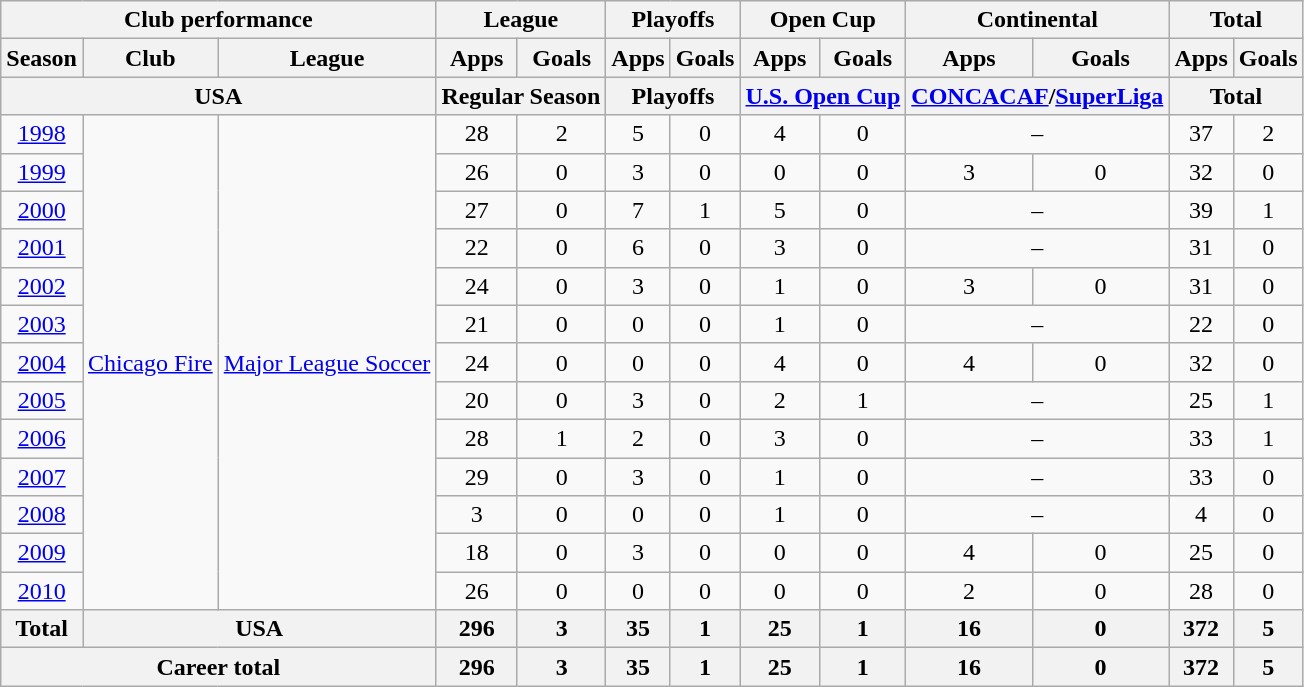<table class="wikitable" style="text-align:center">
<tr>
<th colspan=3>Club performance</th>
<th colspan=2>League</th>
<th colspan=2>Playoffs</th>
<th colspan=2>Open Cup</th>
<th colspan=2>Continental</th>
<th colspan=2>Total</th>
</tr>
<tr>
<th>Season</th>
<th>Club</th>
<th>League</th>
<th>Apps</th>
<th>Goals</th>
<th>Apps</th>
<th>Goals</th>
<th>Apps</th>
<th>Goals</th>
<th>Apps</th>
<th>Goals</th>
<th>Apps</th>
<th>Goals</th>
</tr>
<tr>
<th colspan=3>USA</th>
<th colspan=2>Regular Season</th>
<th colspan=2>Playoffs</th>
<th colspan=2><a href='#'>U.S. Open Cup</a></th>
<th colspan=2><a href='#'>CONCACAF</a>/<a href='#'>SuperLiga</a></th>
<th colspan=2>Total</th>
</tr>
<tr>
<td><a href='#'>1998</a></td>
<td rowspan="13"><a href='#'>Chicago Fire</a></td>
<td rowspan="13"><a href='#'>Major League Soccer</a></td>
<td>28</td>
<td>2</td>
<td>5</td>
<td>0</td>
<td>4</td>
<td>0</td>
<td colspan="2">–</td>
<td>37</td>
<td>2</td>
</tr>
<tr>
<td><a href='#'>1999</a></td>
<td>26</td>
<td>0</td>
<td>3</td>
<td>0</td>
<td>0</td>
<td>0</td>
<td>3</td>
<td>0</td>
<td>32</td>
<td>0</td>
</tr>
<tr>
<td><a href='#'>2000</a></td>
<td>27</td>
<td>0</td>
<td>7</td>
<td>1</td>
<td>5</td>
<td>0</td>
<td colspan="2">–</td>
<td>39</td>
<td>1</td>
</tr>
<tr>
<td><a href='#'>2001</a></td>
<td>22</td>
<td>0</td>
<td>6</td>
<td>0</td>
<td>3</td>
<td>0</td>
<td colspan="2">–</td>
<td>31</td>
<td>0</td>
</tr>
<tr>
<td><a href='#'>2002</a></td>
<td>24</td>
<td>0</td>
<td>3</td>
<td>0</td>
<td>1</td>
<td>0</td>
<td>3</td>
<td>0</td>
<td>31</td>
<td>0</td>
</tr>
<tr>
<td><a href='#'>2003</a></td>
<td>21</td>
<td>0</td>
<td>0</td>
<td>0</td>
<td>1</td>
<td>0</td>
<td colspan="2">–</td>
<td>22</td>
<td>0</td>
</tr>
<tr>
<td><a href='#'>2004</a></td>
<td>24</td>
<td>0</td>
<td>0</td>
<td>0</td>
<td>4</td>
<td>0</td>
<td>4</td>
<td>0</td>
<td>32</td>
<td>0</td>
</tr>
<tr>
<td><a href='#'>2005</a></td>
<td>20</td>
<td>0</td>
<td>3</td>
<td>0</td>
<td>2</td>
<td>1</td>
<td colspan="2">–</td>
<td>25</td>
<td>1</td>
</tr>
<tr>
<td><a href='#'>2006</a></td>
<td>28</td>
<td>1</td>
<td>2</td>
<td>0</td>
<td>3</td>
<td>0</td>
<td colspan="2">–</td>
<td>33</td>
<td>1</td>
</tr>
<tr>
<td><a href='#'>2007</a></td>
<td>29</td>
<td>0</td>
<td>3</td>
<td>0</td>
<td>1</td>
<td>0</td>
<td colspan="2">–</td>
<td>33</td>
<td>0</td>
</tr>
<tr>
<td><a href='#'>2008</a></td>
<td>3</td>
<td>0</td>
<td>0</td>
<td>0</td>
<td>1</td>
<td>0</td>
<td colspan="2">–</td>
<td>4</td>
<td>0</td>
</tr>
<tr>
<td><a href='#'>2009</a></td>
<td>18</td>
<td>0</td>
<td>3</td>
<td>0</td>
<td>0</td>
<td>0</td>
<td>4</td>
<td>0</td>
<td>25</td>
<td>0</td>
</tr>
<tr>
<td><a href='#'>2010</a></td>
<td>26</td>
<td>0</td>
<td>0</td>
<td>0</td>
<td>0</td>
<td>0</td>
<td>2</td>
<td>0</td>
<td>28</td>
<td>0</td>
</tr>
<tr>
<th rowspan=1>Total</th>
<th colspan=2>USA</th>
<th>296</th>
<th>3</th>
<th>35</th>
<th>1</th>
<th>25</th>
<th>1</th>
<th>16</th>
<th>0</th>
<th>372</th>
<th>5</th>
</tr>
<tr>
<th colspan=3>Career total</th>
<th>296</th>
<th>3</th>
<th>35</th>
<th>1</th>
<th>25</th>
<th>1</th>
<th>16</th>
<th>0</th>
<th>372</th>
<th>5</th>
</tr>
</table>
